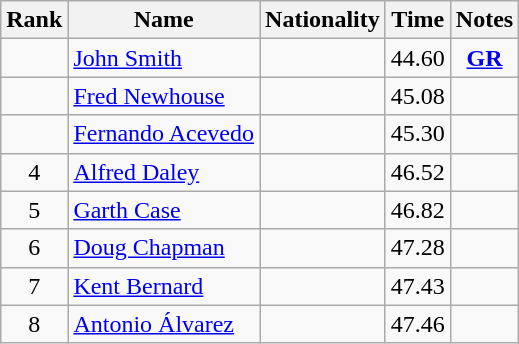<table class="wikitable sortable" style="text-align:center">
<tr>
<th>Rank</th>
<th>Name</th>
<th>Nationality</th>
<th>Time</th>
<th>Notes</th>
</tr>
<tr>
<td></td>
<td align=left><a href='#'>John Smith</a></td>
<td align=left></td>
<td>44.60</td>
<td><strong><a href='#'>GR</a></strong></td>
</tr>
<tr>
<td></td>
<td align=left><a href='#'>Fred Newhouse</a></td>
<td align=left></td>
<td>45.08</td>
<td></td>
</tr>
<tr>
<td></td>
<td align=left><a href='#'>Fernando Acevedo</a></td>
<td align=left></td>
<td>45.30</td>
<td></td>
</tr>
<tr>
<td>4</td>
<td align=left><a href='#'>Alfred Daley</a></td>
<td align=left></td>
<td>46.52</td>
<td></td>
</tr>
<tr>
<td>5</td>
<td align=left><a href='#'>Garth Case</a></td>
<td align=left></td>
<td>46.82</td>
<td></td>
</tr>
<tr>
<td>6</td>
<td align=left><a href='#'>Doug Chapman</a></td>
<td align=left></td>
<td>47.28</td>
<td></td>
</tr>
<tr>
<td>7</td>
<td align=left><a href='#'>Kent Bernard</a></td>
<td align=left></td>
<td>47.43</td>
<td></td>
</tr>
<tr>
<td>8</td>
<td align=left><a href='#'>Antonio Álvarez</a></td>
<td align=left></td>
<td>47.46</td>
<td></td>
</tr>
</table>
